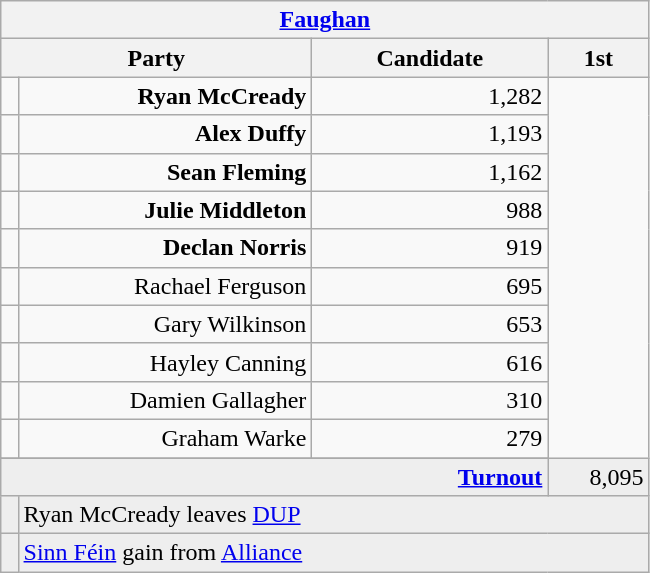<table class="wikitable">
<tr>
<th colspan="4" align="center"><a href='#'>Faughan</a></th>
</tr>
<tr>
<th colspan="2" align="center" width=200>Party</th>
<th width=150>Candidate</th>
<th width=60>1st </th>
</tr>
<tr>
<td></td>
<td align="right"><strong>Ryan McCready</strong></td>
<td align="right">1,282</td>
</tr>
<tr>
<td></td>
<td align="right"><strong>Alex Duffy</strong></td>
<td align="right">1,193</td>
</tr>
<tr>
<td></td>
<td align="right"><strong>Sean Fleming</strong></td>
<td align="right">1,162</td>
</tr>
<tr>
<td></td>
<td align="right"><strong>Julie Middleton</strong></td>
<td align="right">988</td>
</tr>
<tr>
<td></td>
<td align="right"><strong>Declan Norris</strong></td>
<td align="right">919</td>
</tr>
<tr>
<td></td>
<td align="right">Rachael Ferguson</td>
<td align="right">695</td>
</tr>
<tr>
<td></td>
<td align="right">Gary Wilkinson</td>
<td align="right">653</td>
</tr>
<tr>
<td></td>
<td align="right">Hayley Canning</td>
<td align="right">616</td>
</tr>
<tr>
<td></td>
<td align="right">Damien Gallagher</td>
<td align="right">310</td>
</tr>
<tr>
<td></td>
<td align="right">Graham Warke</td>
<td align="right">279</td>
</tr>
<tr>
</tr>
<tr bgcolor="EEEEEE">
<td colspan=3 align="right"><strong><a href='#'>Turnout</a></strong></td>
<td align="right">8,095</td>
</tr>
<tr bgcolor="EEEEEE">
<td bgcolor=></td>
<td colspan=4 bgcolor="EEEEEE">Ryan McCready leaves <a href='#'>DUP</a></td>
</tr>
<tr bgcolor="EEEEEE">
<td bgcolor=></td>
<td colspan=4 bgcolor="EEEEEE"><a href='#'>Sinn Féin</a> gain from <a href='#'>Alliance</a></td>
</tr>
</table>
